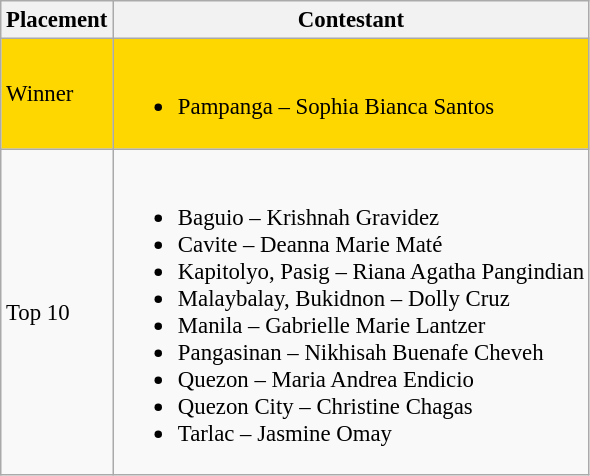<table class="wikitable sortable" style="font-size:95%;">
<tr>
<th>Placement</th>
<th>Contestant</th>
</tr>
<tr style="background:gold;">
<td>Winner</td>
<td><br><ul><li>Pampanga – Sophia Bianca Santos</li></ul></td>
</tr>
<tr>
<td>Top 10</td>
<td><br><ul><li>Baguio – Krishnah Gravidez</li><li>Cavite – Deanna Marie Maté</li><li>Kapitolyo, Pasig – Riana Agatha Pangindian</li><li>Malaybalay, Bukidnon – Dolly Cruz</li><li>Manila – Gabrielle Marie Lantzer</li><li>Pangasinan – Nikhisah Buenafe Cheveh</li><li>Quezon – Maria Andrea Endicio</li><li>Quezon City – Christine Chagas</li><li>Tarlac – Jasmine Omay</li></ul></td>
</tr>
</table>
